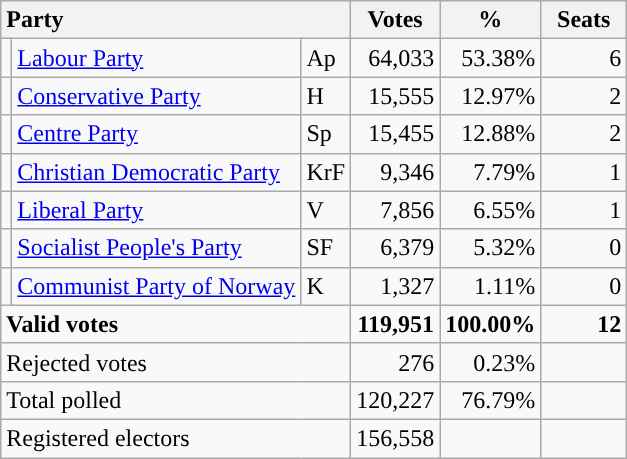<table class="wikitable" border="1" style="text-align:right;">
<tr>
<th style="text-align:left;" colspan=3>Party</th>
<th align=center width="50">Votes</th>
<th align=center width="50">%</th>
<th align=center width="50">Seats</th>
</tr>
<tr>
<td style="color:inherit;background:"></td>
<td align=left><a href='#'>Labour Party</a></td>
<td align=left>Ap</td>
<td>64,033</td>
<td>53.38%</td>
<td>6</td>
</tr>
<tr>
<td style="color:inherit;background:"></td>
<td align=left><a href='#'>Conservative Party</a></td>
<td align=left>H</td>
<td>15,555</td>
<td>12.97%</td>
<td>2</td>
</tr>
<tr>
<td style="color:inherit;background:"></td>
<td align=left><a href='#'>Centre Party</a></td>
<td align=left>Sp</td>
<td>15,455</td>
<td>12.88%</td>
<td>2</td>
</tr>
<tr>
<td style="color:inherit;background:"></td>
<td align=left><a href='#'>Christian Democratic Party</a></td>
<td align=left>KrF</td>
<td>9,346</td>
<td>7.79%</td>
<td>1</td>
</tr>
<tr>
<td style="color:inherit;background:"></td>
<td align=left><a href='#'>Liberal Party</a></td>
<td align=left>V</td>
<td>7,856</td>
<td>6.55%</td>
<td>1</td>
</tr>
<tr>
<td style="color:inherit;background:"></td>
<td align=left><a href='#'>Socialist People's Party</a></td>
<td align=left>SF</td>
<td>6,379</td>
<td>5.32%</td>
<td>0</td>
</tr>
<tr>
<td style="color:inherit;background:"></td>
<td align=left><a href='#'>Communist Party of Norway</a></td>
<td align=left>K</td>
<td>1,327</td>
<td>1.11%</td>
<td>0</td>
</tr>
<tr style="font-weight:bold">
<td align=left colspan=3>Valid votes</td>
<td>119,951</td>
<td>100.00%</td>
<td>12</td>
</tr>
<tr>
<td align=left colspan=3>Rejected votes</td>
<td>276</td>
<td>0.23%</td>
<td></td>
</tr>
<tr>
<td align=left colspan=3>Total polled</td>
<td>120,227</td>
<td>76.79%</td>
<td></td>
</tr>
<tr>
<td align=left colspan=3>Registered electors</td>
<td>156,558</td>
<td></td>
<td></td>
</tr>
</table>
